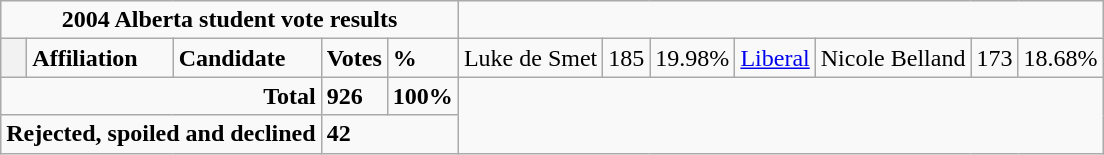<table class="wikitable">
<tr>
<td colspan="5" align="center"><strong>2004 Alberta student vote results</strong></td>
</tr>
<tr>
<th style="width: 10px;"></th>
<td><strong>Affiliation</strong></td>
<td><strong>Candidate</strong></td>
<td><strong>Votes</strong></td>
<td><strong>%</strong><br>
</td>
<td>Luke de Smet</td>
<td>185</td>
<td>19.98%<br></td>
<td><a href='#'>Liberal</a></td>
<td>Nicole Belland</td>
<td>173</td>
<td>18.68%<br>

</td>
</tr>
<tr>
<td colspan="3" align ="right"><strong>Total</strong></td>
<td><strong>926</strong></td>
<td><strong>100%</strong></td>
</tr>
<tr>
<td colspan="3" align="right"><strong>Rejected, spoiled and declined</strong></td>
<td colspan="2"><strong>42</strong></td>
</tr>
</table>
